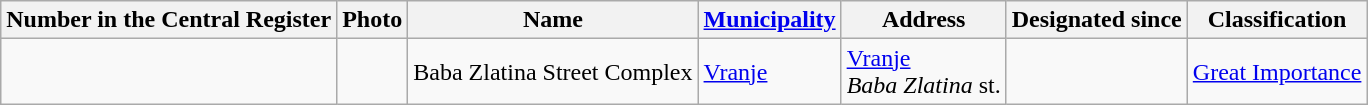<table class="wikitable sortable">
<tr>
<th>Number in the Central Register</th>
<th>Photo</th>
<th>Name</th>
<th><a href='#'>Municipality</a></th>
<th>Address</th>
<th>Designated since</th>
<th>Classification</th>
</tr>
<tr>
<td></td>
<td></td>
<td>Baba Zlatina Street Complex</td>
<td><a href='#'>Vranje</a></td>
<td><a href='#'>Vranje</a><br><em>Baba Zlatina</em> st. <br></td>
<td></td>
<td><a href='#'>Great Importance</a></td>
</tr>
</table>
